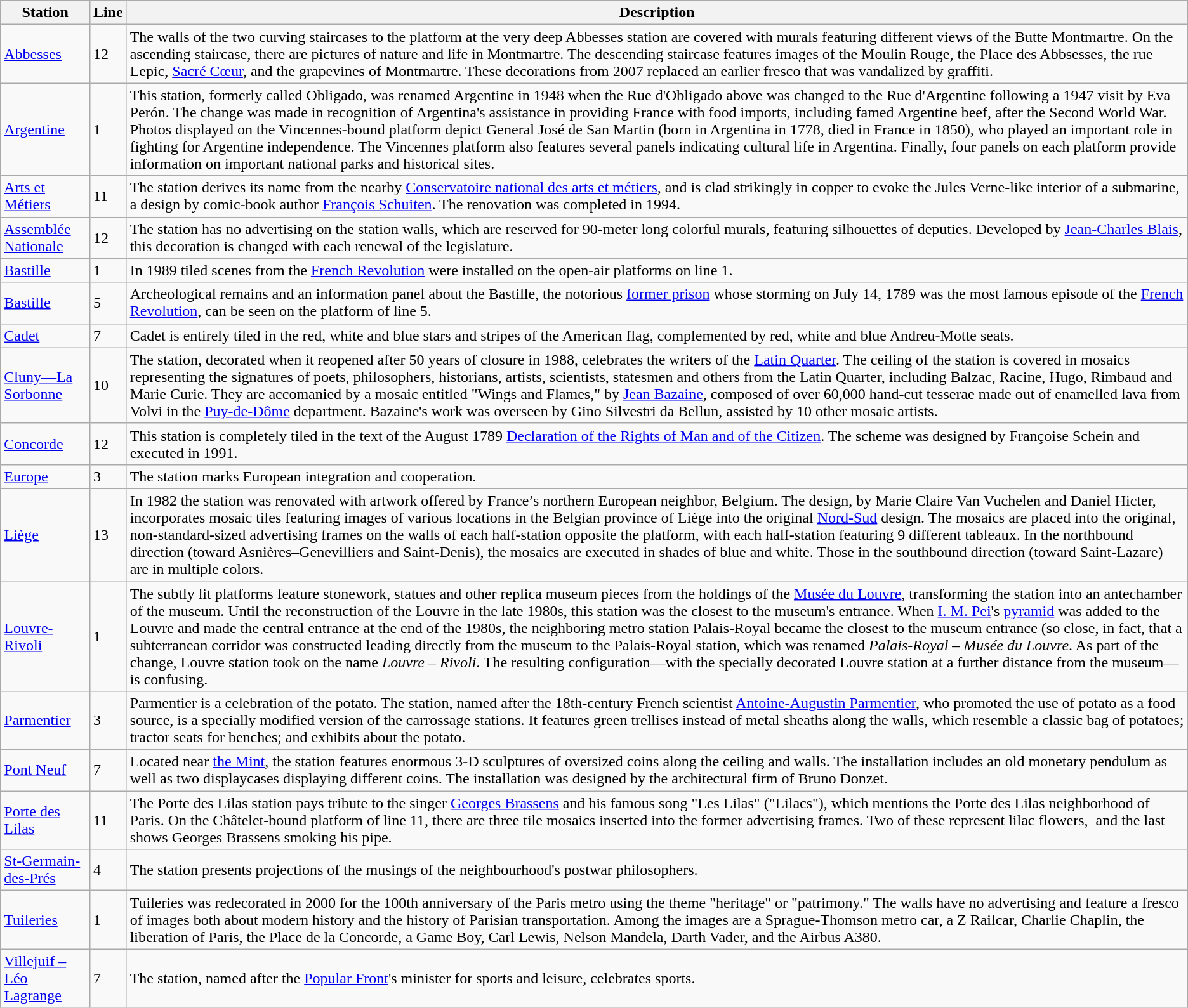<table class="wikitable">
<tr>
<th>Station</th>
<th>Line</th>
<th>Description</th>
</tr>
<tr>
<td><a href='#'>Abbesses</a></td>
<td>12</td>
<td>The walls of the two curving staircases to the platform at the very deep Abbesses station are covered with murals featuring different views of the Butte Montmartre. On the ascending staircase, there are pictures of nature and life in Montmartre. The descending staircase features images of the Moulin Rouge, the Place des Abbsesses, the rue Lepic, <a href='#'>Sacré Cœur</a>, and the grapevines of Montmartre. These decorations from 2007 replaced an earlier fresco that was vandalized by graffiti.</td>
</tr>
<tr>
<td><a href='#'>Argentine</a></td>
<td>1</td>
<td>This station, formerly called Obligado, was renamed Argentine in 1948 when the Rue d'Obligado above was changed to the Rue d'Argentine following a 1947 visit by Eva Perón. The change was made in recognition of Argentina's assistance in providing France with food imports, including famed Argentine beef, after the Second World War. Photos displayed on the Vincennes-bound platform depict General José de San Martin (born in Argentina in 1778, died in France in 1850), who played an important role in fighting for Argentine independence. The Vincennes platform also features several panels indicating cultural life in Argentina. Finally, four panels on each platform provide information on important national parks and historical sites.</td>
</tr>
<tr>
<td><a href='#'>Arts et Métiers</a></td>
<td>11</td>
<td>The station derives its name from the nearby <a href='#'>Conservatoire national des arts et métiers</a>, and is clad strikingly in copper to evoke the Jules Verne-like interior of a submarine, a design by comic-book author <a href='#'>François Schuiten</a>. The renovation was completed in 1994.</td>
</tr>
<tr>
<td><a href='#'>Assemblée Nationale</a></td>
<td>12</td>
<td>The station has no advertising on the station walls, which are reserved for 90-meter long colorful murals, featuring silhouettes of deputies. Developed by <a href='#'>Jean-Charles Blais</a>, this decoration is changed with each renewal of the legislature.</td>
</tr>
<tr>
<td><a href='#'>Bastille</a></td>
<td>1</td>
<td>In 1989 tiled scenes from the <a href='#'>French Revolution</a> were installed on the open-air platforms on line 1.</td>
</tr>
<tr>
<td><a href='#'>Bastille</a></td>
<td>5</td>
<td>Archeological remains and an information panel about the Bastille, the notorious <a href='#'>former prison</a> whose storming on July 14, 1789 was the most famous episode of the <a href='#'>French Revolution</a>, can be seen on the platform of line 5.</td>
</tr>
<tr>
<td><a href='#'>Cadet</a></td>
<td>7</td>
<td>Cadet is entirely tiled in the red, white and blue stars and stripes of the American flag, complemented by red, white and blue Andreu-Motte seats.</td>
</tr>
<tr>
<td><a href='#'>Cluny—La Sorbonne</a></td>
<td>10</td>
<td>The station, decorated when it reopened after 50 years of closure in 1988, celebrates the writers of the <a href='#'>Latin Quarter</a>. The ceiling of the station is covered in mosaics representing the signatures of poets, philosophers, historians, artists, scientists, statesmen and others from the Latin Quarter, including Balzac, Racine, Hugo, Rimbaud and Marie Curie. They are accomanied by a mosaic entitled "Wings and Flames," by <a href='#'>Jean Bazaine</a>, composed of over 60,000 hand-cut tesserae made out of enamelled lava from Volvi in the <a href='#'>Puy-de-Dôme</a> department. Bazaine's work was overseen by Gino Silvestri da Bellun, assisted by 10 other mosaic artists.</td>
</tr>
<tr>
<td><a href='#'>Concorde</a></td>
<td>12</td>
<td>This station is completely tiled in the text of the August 1789 <a href='#'>Declaration of the Rights of Man and of the Citizen</a>. The scheme was designed by Françoise Schein and executed in 1991.</td>
</tr>
<tr>
<td><a href='#'>Europe</a></td>
<td>3</td>
<td>The station marks European integration and cooperation.</td>
</tr>
<tr>
<td><a href='#'>Liège</a></td>
<td>13</td>
<td>In 1982 the station was renovated with artwork offered by France’s northern European neighbor, Belgium. The design, by Marie Claire Van Vuchelen and Daniel Hicter, incorporates mosaic tiles featuring images of various locations in the Belgian province of Liège into the original <a href='#'>Nord-Sud</a> design. The mosaics are placed into the original, non-standard-sized advertising frames on the walls of each half-station opposite the platform, with each half-station featuring 9 different tableaux. In the northbound direction (toward Asnières–Genevilliers and Saint-Denis), the mosaics are executed in shades of blue and white. Those in the southbound direction (toward Saint-Lazare) are in multiple colors.</td>
</tr>
<tr>
<td><a href='#'>Louvre-Rivoli</a></td>
<td>1</td>
<td>The subtly lit platforms feature stonework, statues and other replica museum pieces from the holdings of the <a href='#'>Musée du Louvre</a>, transforming the station into an antechamber of the museum. Until the reconstruction of the Louvre in the late 1980s, this station was the closest to the museum's entrance. When <a href='#'>I. M. Pei</a>'s <a href='#'>pyramid</a> was added to the Louvre and made the central entrance at the end of the 1980s, the neighboring metro station Palais-Royal became the closest to the museum entrance (so close, in fact, that a subterranean corridor was constructed leading directly from the museum to the Palais-Royal station, which was renamed <em>Palais-Royal – Musée du Louvre</em>. As part of the change, Louvre station took on the name <em>Louvre – Rivoli</em>. The resulting configuration—with the specially decorated Louvre station at a further distance from the museum—is confusing.</td>
</tr>
<tr>
<td><a href='#'>Parmentier</a></td>
<td>3</td>
<td>Parmentier is a celebration of the potato. The station, named after the 18th-century French scientist <a href='#'>Antoine-Augustin Parmentier</a>, who promoted the use of potato as a food source, is a specially modified version of the carrossage stations. It features green trellises instead of metal sheaths along the walls, which resemble a classic bag of potatoes; tractor seats for benches; and exhibits about the potato.</td>
</tr>
<tr>
<td><a href='#'>Pont Neuf</a></td>
<td>7</td>
<td>Located near <a href='#'>the Mint</a>, the station features enormous 3-D sculptures of oversized coins along the ceiling and walls. The installation includes an old monetary pendulum as well as two displaycases displaying different coins. The installation was designed by the architectural firm of Bruno Donzet.</td>
</tr>
<tr>
<td><a href='#'>Porte des Lilas</a></td>
<td>11</td>
<td>The Porte des Lilas station pays tribute to the singer <a href='#'>Georges Brassens</a> and his famous song "Les Lilas" ("Lilacs"), which mentions the Porte des Lilas neighborhood of Paris. On the Châtelet-bound platform of line 11, there are three tile mosaics inserted into the former advertising frames. Two of these represent lilac flowers,  and the last shows Georges Brassens smoking his pipe.</td>
</tr>
<tr>
<td><a href='#'>St-Germain-des-Prés</a></td>
<td>4</td>
<td>The station presents projections of the musings of the neighbourhood's postwar philosophers.</td>
</tr>
<tr>
<td><a href='#'>Tuileries</a></td>
<td>1</td>
<td>Tuileries was redecorated in 2000 for the 100th anniversary of the Paris metro using the theme "heritage" or "patrimony." The walls have no advertising and feature a fresco of images both about modern history and the history of Parisian transportation. Among the images are a Sprague-Thomson metro car, a Z Railcar, Charlie Chaplin, the liberation of Paris, the Place de la Concorde, a Game Boy, Carl Lewis, Nelson Mandela, Darth Vader, and the Airbus A380.</td>
</tr>
<tr>
<td><a href='#'>Villejuif – Léo Lagrange</a></td>
<td>7</td>
<td>The station, named after the <a href='#'>Popular Front</a>'s minister for sports and leisure, celebrates sports.</td>
</tr>
</table>
